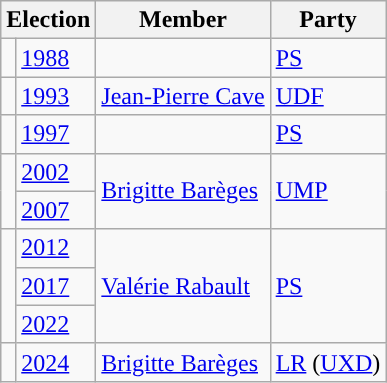<table class="wikitable">
<tr>
<th colspan="2">Election</th>
<th>Member</th>
<th>Party</th>
</tr>
<tr>
<td style="background-color: "></td>
<td><a href='#'>1988</a></td>
<td></td>
<td><a href='#'>PS</a></td>
</tr>
<tr>
<td style="background-color: "></td>
<td><a href='#'>1993</a></td>
<td><a href='#'>Jean-Pierre Cave</a></td>
<td><a href='#'>UDF</a></td>
</tr>
<tr>
<td style="background-color: "></td>
<td><a href='#'>1997</a></td>
<td></td>
<td><a href='#'>PS</a></td>
</tr>
<tr>
<td rowspan="2" style="background-color: "></td>
<td><a href='#'>2002</a></td>
<td rowspan="2"><a href='#'>Brigitte Barèges</a></td>
<td rowspan="2"><a href='#'>UMP</a></td>
</tr>
<tr>
<td><a href='#'>2007</a></td>
</tr>
<tr>
<td rowspan="3" style="background-color: "></td>
<td><a href='#'>2012</a></td>
<td rowspan="3"><a href='#'>Valérie Rabault</a></td>
<td rowspan="3"><a href='#'>PS</a></td>
</tr>
<tr>
<td><a href='#'>2017</a></td>
</tr>
<tr>
<td><a href='#'>2022</a></td>
</tr>
<tr>
<td style="background-color: "></td>
<td><a href='#'>2024</a></td>
<td><a href='#'>Brigitte Barèges</a></td>
<td><a href='#'>LR</a> (<a href='#'>UXD</a>)</td>
</tr>
</table>
